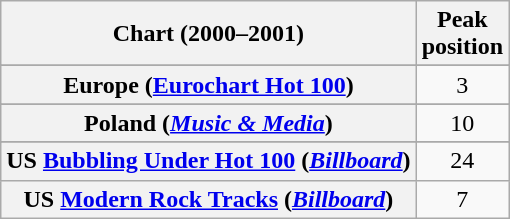<table class="wikitable sortable plainrowheaders" style="text-align:center">
<tr>
<th scope="col">Chart (2000–2001)</th>
<th scope="col">Peak<br>position</th>
</tr>
<tr>
</tr>
<tr>
</tr>
<tr>
</tr>
<tr>
</tr>
<tr>
</tr>
<tr>
<th scope="row">Europe (<a href='#'>Eurochart Hot 100</a>)</th>
<td>3</td>
</tr>
<tr>
</tr>
<tr>
</tr>
<tr>
</tr>
<tr>
</tr>
<tr>
</tr>
<tr>
</tr>
<tr>
</tr>
<tr>
</tr>
<tr>
</tr>
<tr>
<th scope="row">Poland (<em><a href='#'>Music & Media</a></em>)</th>
<td>10</td>
</tr>
<tr>
</tr>
<tr>
</tr>
<tr>
</tr>
<tr>
</tr>
<tr>
<th scope="row">US <a href='#'>Bubbling Under Hot 100</a> (<em><a href='#'>Billboard</a></em>)</th>
<td>24</td>
</tr>
<tr>
<th scope="row">US <a href='#'>Modern Rock Tracks</a> (<em><a href='#'>Billboard</a></em>)</th>
<td>7</td>
</tr>
</table>
